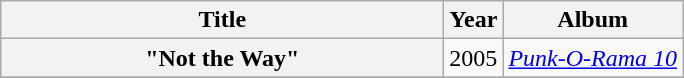<table class="wikitable plainrowheaders" style="text-align:center;">
<tr>
<th scope="col" style="width:18em;">Title</th>
<th>Year</th>
<th>Album</th>
</tr>
<tr>
<th scope="row">"Not the Way"</th>
<td>2005</td>
<td><em><a href='#'>Punk-O-Rama 10</a></em></td>
</tr>
<tr>
</tr>
</table>
